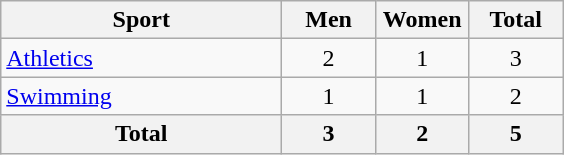<table class="wikitable sortable" style="text-align:center;">
<tr>
<th width=180>Sport</th>
<th width=55>Men</th>
<th width=55>Women</th>
<th width=55>Total</th>
</tr>
<tr>
<td align=left><a href='#'>Athletics</a></td>
<td>2</td>
<td>1</td>
<td>3</td>
</tr>
<tr>
<td align=left><a href='#'>Swimming</a></td>
<td>1</td>
<td>1</td>
<td>2</td>
</tr>
<tr>
<th>Total</th>
<th>3</th>
<th>2</th>
<th>5</th>
</tr>
</table>
